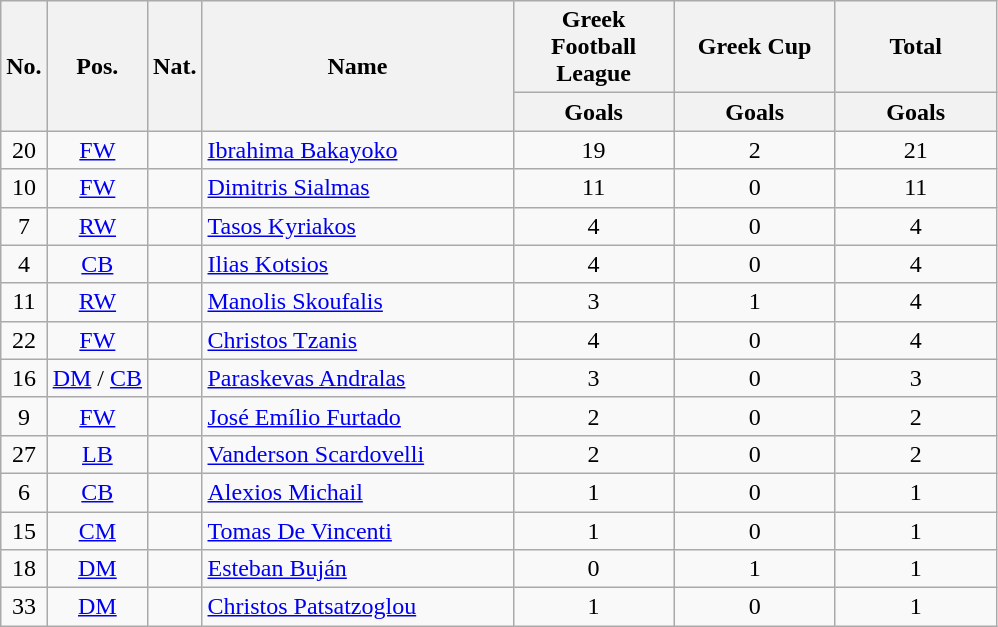<table class="wikitable sortable" style="text-align:center">
<tr>
<th rowspan="2" style="text-align:center;">No.</th>
<th rowspan="2" style="text-align:center;">Pos.</th>
<th rowspan="2" style="text-align:center;">Nat.</th>
<th rowspan="2" style="text-align:center; width:200px;">Name</th>
<th style="text-align:center; width:100px;">Greek Football League</th>
<th style="text-align:center; width:100px;">Greek Cup</th>
<th style="text-align:center; width:100px;">Total</th>
</tr>
<tr>
<th style="text-align:center;">Goals</th>
<th style="text-align:center;">Goals</th>
<th style="text-align:center;">Goals</th>
</tr>
<tr>
<td>20</td>
<td><a href='#'>FW</a></td>
<td></td>
<td align=left><a href='#'>Ibrahima Bakayoko</a></td>
<td>19</td>
<td>2</td>
<td>21</td>
</tr>
<tr>
<td>10</td>
<td><a href='#'>FW</a></td>
<td></td>
<td align=left><a href='#'>Dimitris Sialmas</a></td>
<td>11</td>
<td>0</td>
<td>11</td>
</tr>
<tr>
<td>7</td>
<td><a href='#'>RW</a></td>
<td></td>
<td align=left><a href='#'>Tasos Kyriakos</a></td>
<td>4</td>
<td>0</td>
<td>4</td>
</tr>
<tr>
<td>4</td>
<td><a href='#'>CB</a></td>
<td></td>
<td align=left><a href='#'>Ilias Kotsios</a></td>
<td>4</td>
<td>0</td>
<td>4</td>
</tr>
<tr>
<td>11</td>
<td><a href='#'>RW</a></td>
<td></td>
<td align=left><a href='#'>Manolis Skoufalis</a></td>
<td>3</td>
<td>1</td>
<td>4</td>
</tr>
<tr>
<td>22</td>
<td><a href='#'>FW</a></td>
<td></td>
<td align=left><a href='#'>Christos Tzanis</a></td>
<td>4</td>
<td>0</td>
<td>4</td>
</tr>
<tr>
<td>16</td>
<td><a href='#'>DM</a> / <a href='#'>CB</a></td>
<td></td>
<td align=left><a href='#'>Paraskevas Andralas</a></td>
<td>3</td>
<td>0</td>
<td>3</td>
</tr>
<tr>
<td>9</td>
<td><a href='#'>FW</a></td>
<td> </td>
<td align=left><a href='#'>José Emílio Furtado</a></td>
<td>2</td>
<td>0</td>
<td>2</td>
</tr>
<tr>
<td>27</td>
<td><a href='#'>LB</a></td>
<td> </td>
<td align=left><a href='#'>Vanderson Scardovelli</a></td>
<td>2</td>
<td>0</td>
<td>2</td>
</tr>
<tr>
<td>6</td>
<td><a href='#'>CB</a></td>
<td></td>
<td align=left><a href='#'>Alexios Michail</a></td>
<td>1</td>
<td>0</td>
<td>1</td>
</tr>
<tr>
<td>15</td>
<td><a href='#'>CM</a></td>
<td></td>
<td align=left><a href='#'>Tomas De Vincenti</a></td>
<td>1</td>
<td>0</td>
<td>1</td>
</tr>
<tr>
<td>18</td>
<td><a href='#'>DM</a></td>
<td></td>
<td align=left><a href='#'>Esteban Buján</a></td>
<td>0</td>
<td>1</td>
<td>1</td>
</tr>
<tr>
<td>33</td>
<td><a href='#'>DM</a></td>
<td></td>
<td align=left><a href='#'>Christos Patsatzoglou</a></td>
<td>1</td>
<td>0</td>
<td>1</td>
</tr>
</table>
